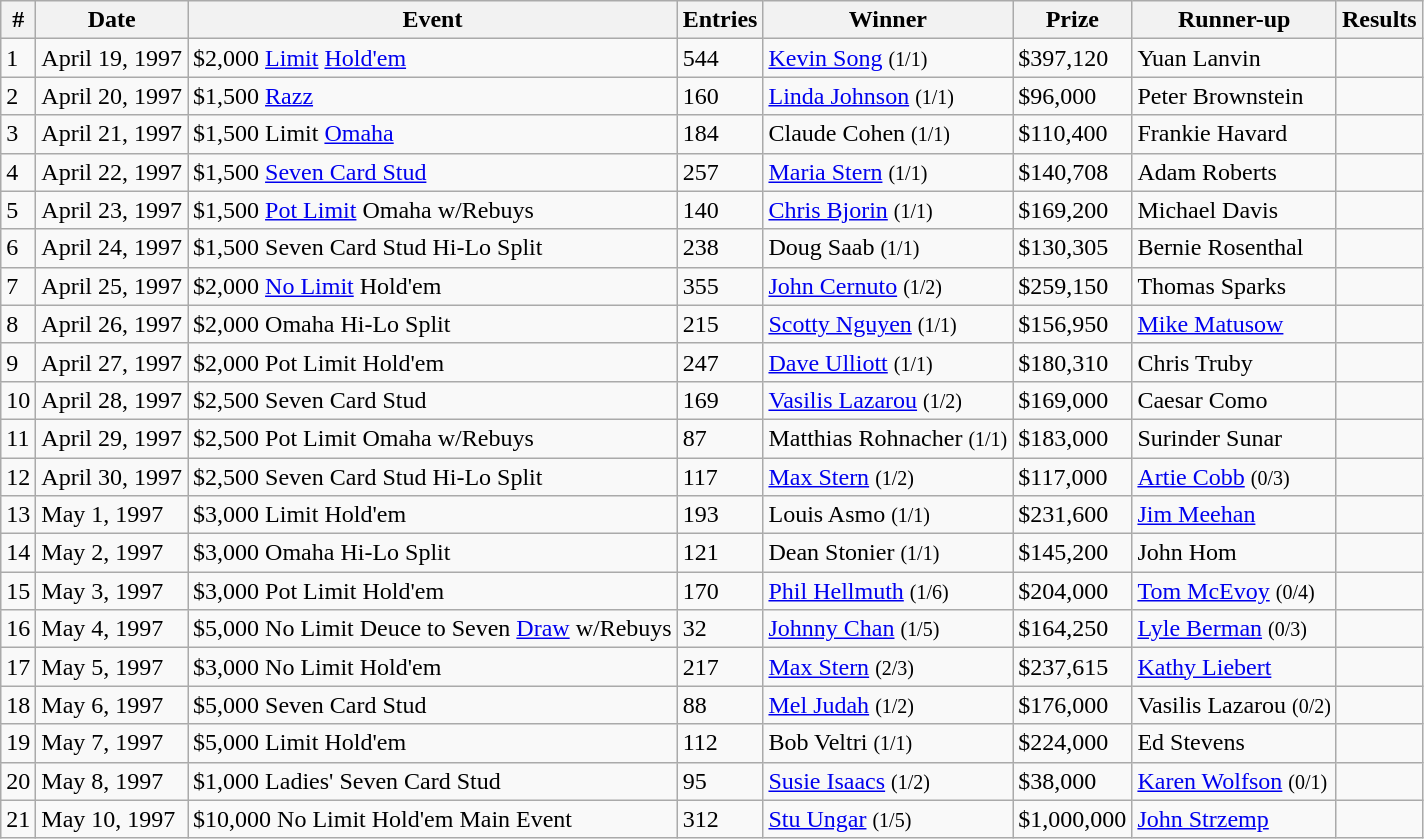<table class="wikitable sortable">
<tr>
<th>#</th>
<th>Date</th>
<th bgcolor="#FFEBAD">Event</th>
<th>Entries</th>
<th bgcolor="#FFEBAD">Winner</th>
<th bgcolor="#FFEBAD">Prize</th>
<th bgcolor="#FFEBAD">Runner-up</th>
<th>Results</th>
</tr>
<tr>
<td>1</td>
<td>April 19, 1997</td>
<td>$2,000 <a href='#'>Limit</a> <a href='#'>Hold'em</a></td>
<td>544</td>
<td><a href='#'>Kevin Song</a> <small>(1/1)</small></td>
<td>$397,120</td>
<td>Yuan Lanvin</td>
<td></td>
</tr>
<tr>
<td>2</td>
<td>April 20, 1997</td>
<td>$1,500 <a href='#'>Razz</a></td>
<td>160</td>
<td><a href='#'>Linda Johnson</a> <small>(1/1)</small></td>
<td>$96,000</td>
<td>Peter Brownstein</td>
<td></td>
</tr>
<tr>
<td>3</td>
<td>April 21, 1997</td>
<td>$1,500 Limit <a href='#'>Omaha</a></td>
<td>184</td>
<td>Claude Cohen <small>(1/1)</small></td>
<td>$110,400</td>
<td>Frankie Havard</td>
<td></td>
</tr>
<tr>
<td>4</td>
<td>April 22, 1997</td>
<td>$1,500 <a href='#'>Seven Card Stud</a></td>
<td>257</td>
<td><a href='#'>Maria Stern</a> <small>(1/1)</small></td>
<td>$140,708</td>
<td>Adam Roberts</td>
<td></td>
</tr>
<tr>
<td>5</td>
<td>April 23, 1997</td>
<td>$1,500 <a href='#'>Pot Limit</a> Omaha w/Rebuys</td>
<td>140</td>
<td><a href='#'>Chris Bjorin</a> <small>(1/1)</small></td>
<td>$169,200</td>
<td>Michael Davis</td>
<td></td>
</tr>
<tr>
<td>6</td>
<td>April 24, 1997</td>
<td>$1,500 Seven Card Stud Hi-Lo Split</td>
<td>238</td>
<td>Doug Saab <small>(1/1)</small></td>
<td>$130,305</td>
<td>Bernie Rosenthal</td>
<td></td>
</tr>
<tr>
<td>7</td>
<td>April 25, 1997</td>
<td>$2,000 <a href='#'>No Limit</a> Hold'em</td>
<td>355</td>
<td><a href='#'>John Cernuto</a> <small>(1/2)</small></td>
<td>$259,150</td>
<td>Thomas Sparks</td>
<td></td>
</tr>
<tr>
<td>8</td>
<td>April 26, 1997</td>
<td>$2,000 Omaha Hi-Lo Split</td>
<td>215</td>
<td><a href='#'>Scotty Nguyen</a> <small>(1/1)</small></td>
<td>$156,950</td>
<td><a href='#'>Mike Matusow</a></td>
<td></td>
</tr>
<tr>
<td>9</td>
<td>April 27, 1997</td>
<td>$2,000 Pot Limit Hold'em</td>
<td>247</td>
<td><a href='#'>Dave Ulliott</a> <small>(1/1)</small></td>
<td>$180,310</td>
<td>Chris Truby</td>
<td></td>
</tr>
<tr>
<td>10</td>
<td>April 28, 1997</td>
<td>$2,500 Seven Card Stud</td>
<td>169</td>
<td><a href='#'>Vasilis Lazarou</a> <small>(1/2)</small></td>
<td>$169,000</td>
<td>Caesar Como</td>
<td></td>
</tr>
<tr>
<td>11</td>
<td>April 29, 1997</td>
<td>$2,500 Pot Limit Omaha w/Rebuys</td>
<td>87</td>
<td>Matthias Rohnacher <small>(1/1)</small></td>
<td>$183,000</td>
<td>Surinder Sunar</td>
<td></td>
</tr>
<tr>
<td>12</td>
<td>April 30, 1997</td>
<td>$2,500 Seven Card Stud Hi-Lo Split</td>
<td>117</td>
<td><a href='#'>Max Stern</a> <small>(1/2)</small></td>
<td>$117,000</td>
<td><a href='#'>Artie Cobb</a> <small>(0/3)</small></td>
<td></td>
</tr>
<tr>
<td>13</td>
<td>May 1, 1997</td>
<td>$3,000 Limit Hold'em</td>
<td>193</td>
<td>Louis Asmo <small>(1/1)</small></td>
<td>$231,600</td>
<td><a href='#'>Jim Meehan</a></td>
<td></td>
</tr>
<tr>
<td>14</td>
<td>May 2, 1997</td>
<td>$3,000 Omaha Hi-Lo Split</td>
<td>121</td>
<td>Dean Stonier <small>(1/1)</small></td>
<td>$145,200</td>
<td>John Hom</td>
<td></td>
</tr>
<tr>
<td>15</td>
<td>May 3, 1997</td>
<td>$3,000 Pot Limit Hold'em</td>
<td>170</td>
<td><a href='#'>Phil Hellmuth</a> <small>(1/6)</small></td>
<td>$204,000</td>
<td><a href='#'>Tom McEvoy</a> <small>(0/4)</small></td>
<td></td>
</tr>
<tr>
<td>16</td>
<td>May 4, 1997</td>
<td>$5,000 No Limit Deuce to Seven <a href='#'>Draw</a> w/Rebuys</td>
<td>32</td>
<td><a href='#'>Johnny Chan</a> <small>(1/5)</small></td>
<td>$164,250</td>
<td><a href='#'>Lyle Berman</a> <small>(0/3)</small></td>
<td></td>
</tr>
<tr>
<td>17</td>
<td>May 5, 1997</td>
<td>$3,000 No Limit Hold'em</td>
<td>217</td>
<td><a href='#'>Max Stern</a> <small>(2/3)</small></td>
<td>$237,615</td>
<td><a href='#'>Kathy Liebert</a></td>
<td></td>
</tr>
<tr>
<td>18</td>
<td>May 6, 1997</td>
<td>$5,000 Seven Card Stud</td>
<td>88</td>
<td><a href='#'>Mel Judah</a> <small>(1/2)</small></td>
<td>$176,000</td>
<td>Vasilis Lazarou <small>(0/2)</small></td>
<td></td>
</tr>
<tr>
<td>19</td>
<td>May 7, 1997</td>
<td>$5,000 Limit Hold'em</td>
<td>112</td>
<td>Bob Veltri <small>(1/1)</small></td>
<td>$224,000</td>
<td>Ed Stevens</td>
<td></td>
</tr>
<tr>
<td>20</td>
<td>May 8, 1997</td>
<td>$1,000 Ladies' Seven Card Stud</td>
<td>95</td>
<td><a href='#'>Susie Isaacs</a> <small>(1/2)</small></td>
<td>$38,000</td>
<td><a href='#'>Karen Wolfson</a> <small>(0/1)</small></td>
<td></td>
</tr>
<tr>
<td>21</td>
<td>May 10, 1997</td>
<td>$10,000 No Limit Hold'em Main Event</td>
<td>312</td>
<td><a href='#'>Stu Ungar</a> <small>(1/5)</small></td>
<td>$1,000,000</td>
<td><a href='#'>John Strzemp</a></td>
<td></td>
</tr>
</table>
